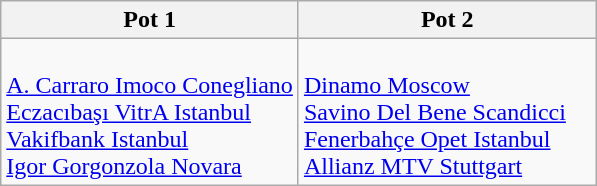<table class="wikitable">
<tr>
<th width=50%>Pot 1</th>
<th width=50%>Pot 2</th>
</tr>
<tr>
<td><br> <a href='#'>A. Carraro Imoco Conegliano</a> <br>
 <a href='#'>Eczacıbaşı VitrA Istanbul</a> <br>
 <a href='#'>Vakifbank Istanbul</a> <br>
 <a href='#'>Igor Gorgonzola Novara</a></td>
<td><br> <a href='#'>Dinamo Moscow</a> <br>
 <a href='#'>Savino Del Bene Scandicci</a> <br>
 <a href='#'>Fenerbahçe Opet Istanbul</a> <br>
 <a href='#'>Allianz MTV Stuttgart</a></td>
</tr>
</table>
